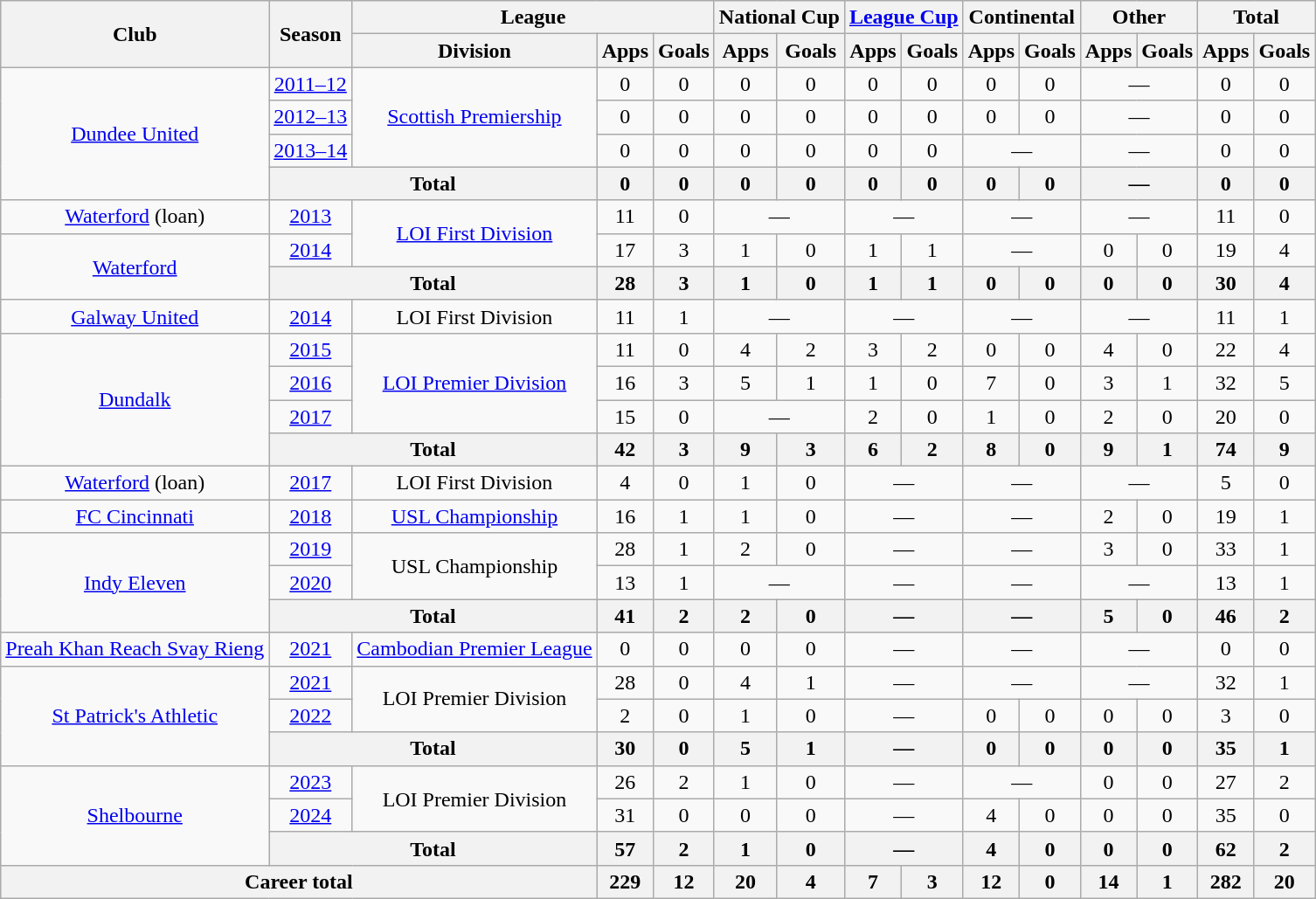<table class="wikitable" style="text-align:center">
<tr>
<th rowspan="2">Club</th>
<th rowspan="2">Season</th>
<th colspan="3">League</th>
<th colspan="2">National Cup</th>
<th colspan="2"><a href='#'>League Cup</a></th>
<th colspan="2">Continental</th>
<th colspan="2">Other</th>
<th colspan="2">Total</th>
</tr>
<tr>
<th>Division</th>
<th>Apps</th>
<th>Goals</th>
<th>Apps</th>
<th>Goals</th>
<th>Apps</th>
<th>Goals</th>
<th>Apps</th>
<th>Goals</th>
<th>Apps</th>
<th>Goals</th>
<th>Apps</th>
<th>Goals</th>
</tr>
<tr>
<td rowspan="4"><a href='#'>Dundee United</a></td>
<td><a href='#'>2011–12</a></td>
<td rowspan="3"><a href='#'>Scottish Premiership</a></td>
<td>0</td>
<td>0</td>
<td>0</td>
<td>0</td>
<td>0</td>
<td>0</td>
<td>0</td>
<td>0</td>
<td colspan="2">—</td>
<td>0</td>
<td>0</td>
</tr>
<tr>
<td><a href='#'>2012–13</a></td>
<td>0</td>
<td>0</td>
<td>0</td>
<td>0</td>
<td>0</td>
<td>0</td>
<td>0</td>
<td>0</td>
<td colspan="2">—</td>
<td>0</td>
<td>0</td>
</tr>
<tr>
<td><a href='#'>2013–14</a></td>
<td>0</td>
<td>0</td>
<td>0</td>
<td>0</td>
<td>0</td>
<td>0</td>
<td colspan="2">—</td>
<td colspan="2">—</td>
<td>0</td>
<td>0</td>
</tr>
<tr>
<th colspan="2">Total</th>
<th>0</th>
<th>0</th>
<th>0</th>
<th>0</th>
<th>0</th>
<th>0</th>
<th>0</th>
<th>0</th>
<th colspan="2">—</th>
<th>0</th>
<th>0</th>
</tr>
<tr>
<td><a href='#'>Waterford</a> (loan)</td>
<td><a href='#'>2013</a></td>
<td rowspan="2"><a href='#'>LOI First Division</a></td>
<td>11</td>
<td>0</td>
<td colspan="2">—</td>
<td colspan="2">—</td>
<td colspan="2">—</td>
<td colspan="2">—</td>
<td>11</td>
<td>0</td>
</tr>
<tr>
<td rowspan="2"><a href='#'>Waterford</a></td>
<td><a href='#'>2014</a></td>
<td>17</td>
<td>3</td>
<td>1</td>
<td>0</td>
<td>1</td>
<td>1</td>
<td colspan="2">—</td>
<td>0</td>
<td>0</td>
<td>19</td>
<td>4</td>
</tr>
<tr>
<th colspan="2">Total</th>
<th>28</th>
<th>3</th>
<th>1</th>
<th>0</th>
<th>1</th>
<th>1</th>
<th>0</th>
<th>0</th>
<th>0</th>
<th>0</th>
<th>30</th>
<th>4</th>
</tr>
<tr>
<td><a href='#'>Galway United</a></td>
<td><a href='#'>2014</a></td>
<td>LOI First Division</td>
<td>11</td>
<td>1</td>
<td colspan="2">—</td>
<td colspan="2">—</td>
<td colspan="2">—</td>
<td colspan="2">—</td>
<td>11</td>
<td>1</td>
</tr>
<tr>
<td rowspan="4"><a href='#'>Dundalk</a></td>
<td><a href='#'>2015</a></td>
<td rowspan="3"><a href='#'>LOI Premier Division</a></td>
<td>11</td>
<td>0</td>
<td>4</td>
<td>2</td>
<td>3</td>
<td>2</td>
<td>0</td>
<td>0</td>
<td>4</td>
<td>0</td>
<td>22</td>
<td>4</td>
</tr>
<tr>
<td><a href='#'>2016</a></td>
<td>16</td>
<td>3</td>
<td>5</td>
<td>1</td>
<td>1</td>
<td>0</td>
<td>7</td>
<td>0</td>
<td>3</td>
<td>1</td>
<td>32</td>
<td>5</td>
</tr>
<tr>
<td><a href='#'>2017</a></td>
<td>15</td>
<td>0</td>
<td colspan="2">—</td>
<td>2</td>
<td>0</td>
<td>1</td>
<td>0</td>
<td>2</td>
<td>0</td>
<td>20</td>
<td>0</td>
</tr>
<tr>
<th colspan="2">Total</th>
<th>42</th>
<th>3</th>
<th>9</th>
<th>3</th>
<th>6</th>
<th>2</th>
<th>8</th>
<th>0</th>
<th>9</th>
<th>1</th>
<th>74</th>
<th>9</th>
</tr>
<tr>
<td><a href='#'>Waterford</a> (loan)</td>
<td><a href='#'>2017</a></td>
<td>LOI First Division</td>
<td>4</td>
<td>0</td>
<td>1</td>
<td>0</td>
<td colspan="2">—</td>
<td colspan="2">—</td>
<td colspan="2">—</td>
<td>5</td>
<td>0</td>
</tr>
<tr>
<td><a href='#'>FC Cincinnati</a></td>
<td><a href='#'>2018</a></td>
<td><a href='#'>USL Championship</a></td>
<td>16</td>
<td>1</td>
<td>1</td>
<td>0</td>
<td colspan="2">—</td>
<td colspan="2">—</td>
<td>2</td>
<td>0</td>
<td>19</td>
<td>1</td>
</tr>
<tr>
<td rowspan="3"><a href='#'>Indy Eleven</a></td>
<td><a href='#'>2019</a></td>
<td rowspan="2">USL Championship</td>
<td>28</td>
<td>1</td>
<td>2</td>
<td>0</td>
<td colspan="2">—</td>
<td colspan="2">—</td>
<td>3</td>
<td>0</td>
<td>33</td>
<td>1</td>
</tr>
<tr>
<td><a href='#'>2020</a></td>
<td>13</td>
<td>1</td>
<td colspan="2">—</td>
<td colspan="2">—</td>
<td colspan="2">—</td>
<td colspan="2">—</td>
<td>13</td>
<td>1</td>
</tr>
<tr>
<th colspan="2">Total</th>
<th>41</th>
<th>2</th>
<th>2</th>
<th>0</th>
<th colspan="2">—</th>
<th colspan="2">—</th>
<th>5</th>
<th>0</th>
<th>46</th>
<th>2</th>
</tr>
<tr>
<td><a href='#'>Preah Khan Reach Svay Rieng</a></td>
<td><a href='#'>2021</a></td>
<td><a href='#'>Cambodian Premier League</a></td>
<td>0</td>
<td>0</td>
<td>0</td>
<td>0</td>
<td colspan="2">—</td>
<td colspan="2">—</td>
<td colspan="2">—</td>
<td>0</td>
<td>0</td>
</tr>
<tr>
<td rowspan="3"><a href='#'>St Patrick's Athletic</a></td>
<td><a href='#'>2021</a></td>
<td rowspan="2">LOI Premier Division</td>
<td>28</td>
<td>0</td>
<td>4</td>
<td>1</td>
<td colspan="2">—</td>
<td colspan="2">—</td>
<td colspan="2">—</td>
<td>32</td>
<td>1</td>
</tr>
<tr>
<td><a href='#'>2022</a></td>
<td>2</td>
<td>0</td>
<td>1</td>
<td>0</td>
<td colspan="2">—</td>
<td>0</td>
<td>0</td>
<td>0</td>
<td>0</td>
<td>3</td>
<td>0</td>
</tr>
<tr>
<th colspan="2">Total</th>
<th>30</th>
<th>0</th>
<th>5</th>
<th>1</th>
<th colspan="2">—</th>
<th>0</th>
<th>0</th>
<th>0</th>
<th>0</th>
<th>35</th>
<th>1</th>
</tr>
<tr>
<td rowspan="3"><a href='#'>Shelbourne</a></td>
<td><a href='#'>2023</a></td>
<td rowspan="2">LOI Premier Division</td>
<td>26</td>
<td>2</td>
<td>1</td>
<td>0</td>
<td colspan="2">—</td>
<td colspan="2">—</td>
<td>0</td>
<td>0</td>
<td>27</td>
<td>2</td>
</tr>
<tr>
<td><a href='#'>2024</a></td>
<td>31</td>
<td>0</td>
<td>0</td>
<td>0</td>
<td colspan="2">—</td>
<td>4</td>
<td>0</td>
<td>0</td>
<td>0</td>
<td>35</td>
<td>0</td>
</tr>
<tr>
<th colspan="2">Total</th>
<th>57</th>
<th>2</th>
<th>1</th>
<th>0</th>
<th colspan="2">—</th>
<th>4</th>
<th>0</th>
<th>0</th>
<th>0</th>
<th>62</th>
<th>2</th>
</tr>
<tr>
<th colspan="3">Career total</th>
<th>229</th>
<th>12</th>
<th>20</th>
<th>4</th>
<th>7</th>
<th>3</th>
<th>12</th>
<th>0</th>
<th>14</th>
<th>1</th>
<th>282</th>
<th>20</th>
</tr>
</table>
